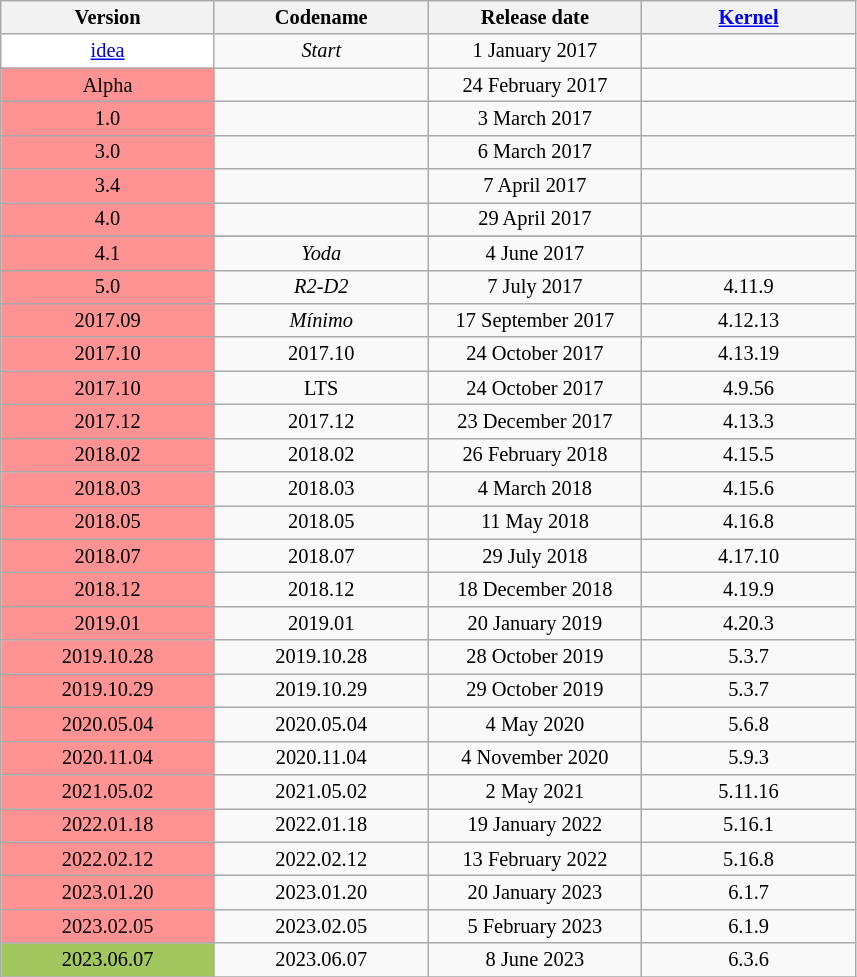<table class="wikitable" style="font-size:0.85em; margin:left; text-align:center;">
<tr class="hintergrundDiefarbe5" style="white-space:nowrap;">
<th style="min-width:10em;">Version</th>
<th style="min-width:10em;">Codename</th>
<th style="min-width:10em;">Release date</th>
<th style="min-width:10em;"><a href='#'>Kernel</a></th>
</tr>
<tr>
<td bgcolor=white><a href='#'>idea</a></td>
<td><em>Start</em></td>
<td>1 January 2017</td>
<td></td>
</tr>
<tr>
<td bgcolor=#ff9393>Alpha</td>
<td></td>
<td>24 February 2017</td>
<td></td>
</tr>
<tr>
<td bgcolor=#ff9393>1.0</td>
<td></td>
<td>3 March 2017</td>
<td></td>
</tr>
<tr>
<td bgcolor=#ff9393>3.0</td>
<td></td>
<td>6 March 2017</td>
<td></td>
</tr>
<tr>
<td bgcolor=#ff9393>3.4</td>
<td></td>
<td>7 April 2017</td>
<td></td>
</tr>
<tr>
<td bgcolor=#ff9393>4.0</td>
<td></td>
<td>29 April 2017</td>
<td></td>
</tr>
<tr>
</tr>
<tr>
<td bgcolor=#ff9393>4.1</td>
<td><em>Yoda</em></td>
<td>4 June 2017</td>
<td></td>
</tr>
<tr>
<td bgcolor=#ff9393>5.0</td>
<td><em>R2-D2</em></td>
<td>7 July 2017</td>
<td>4.11.9</td>
</tr>
<tr>
<td bgcolor=#ff9393>2017.09</td>
<td><em>Mínimo</em></td>
<td>17 September 2017</td>
<td>4.12.13</td>
</tr>
<tr>
<td bgcolor=#ff9393>2017.10</td>
<td>2017.10</td>
<td>24 October 2017</td>
<td>4.13.19</td>
</tr>
<tr>
<td bgcolor=#ff9393>2017.10</td>
<td>LTS</td>
<td>24 October 2017</td>
<td>4.9.56</td>
</tr>
<tr>
<td bgcolor=#ff9393>2017.12</td>
<td>2017.12</td>
<td>23 December 2017</td>
<td>4.13.3</td>
</tr>
<tr>
<td bgcolor=#ff9393>2018.02</td>
<td>2018.02</td>
<td>26 February 2018</td>
<td>4.15.5</td>
</tr>
<tr>
<td bgcolor=#ff9393>2018.03</td>
<td>2018.03</td>
<td>4 March 2018</td>
<td>4.15.6</td>
</tr>
<tr>
<td bgcolor=#ff9393>2018.05</td>
<td>2018.05</td>
<td>11 May 2018</td>
<td>4.16.8</td>
</tr>
<tr>
<td bgcolor=#ff9393>2018.07</td>
<td>2018.07</td>
<td>29 July 2018</td>
<td>4.17.10</td>
</tr>
<tr>
<td bgcolor=#ff9393>2018.12</td>
<td>2018.12</td>
<td>18 December 2018</td>
<td>4.19.9</td>
</tr>
<tr>
<td bgcolor=#ff9393>2019.01</td>
<td>2019.01</td>
<td>20 January 2019</td>
<td>4.20.3</td>
</tr>
<tr>
<td bgcolor=#ff9393>2019.10.28</td>
<td>2019.10.28</td>
<td>28 October 2019</td>
<td>5.3.7</td>
</tr>
<tr>
<td bgcolor=#ff9393>2019.10.29</td>
<td>2019.10.29</td>
<td>29 October 2019</td>
<td>5.3.7</td>
</tr>
<tr>
<td bgcolor=#ff9393>2020.05.04</td>
<td>2020.05.04</td>
<td>4 May 2020</td>
<td>5.6.8</td>
</tr>
<tr>
<td bgcolor=#ff9393>2020.11.04</td>
<td>2020.11.04</td>
<td>4 November 2020</td>
<td>5.9.3</td>
</tr>
<tr>
<td bgcolor=#ff9393>2021.05.02</td>
<td>2021.05.02</td>
<td>2 May 2021</td>
<td>5.11.16</td>
</tr>
<tr>
<td bgcolor=#ff9393>2022.01.18</td>
<td>2022.01.18</td>
<td>19 January 2022</td>
<td>5.16.1</td>
</tr>
<tr>
<td bgcolor=#ff9393>2022.02.12</td>
<td>2022.02.12</td>
<td>13 February 2022</td>
<td>5.16.8</td>
</tr>
<tr>
<td bgcolor=#ff9393>2023.01.20</td>
<td>2023.01.20</td>
<td>20 January 2023</td>
<td>6.1.7</td>
</tr>
<tr>
<td bgcolor=#ff9393>2023.02.05</td>
<td>2023.02.05</td>
<td>5 February 2023</td>
<td>6.1.9</td>
</tr>
<tr>
<td bgcolor=#a1c75e>2023.06.07</td>
<td>2023.06.07</td>
<td>8 June 2023</td>
<td>6.3.6</td>
</tr>
<tr>
</tr>
</table>
